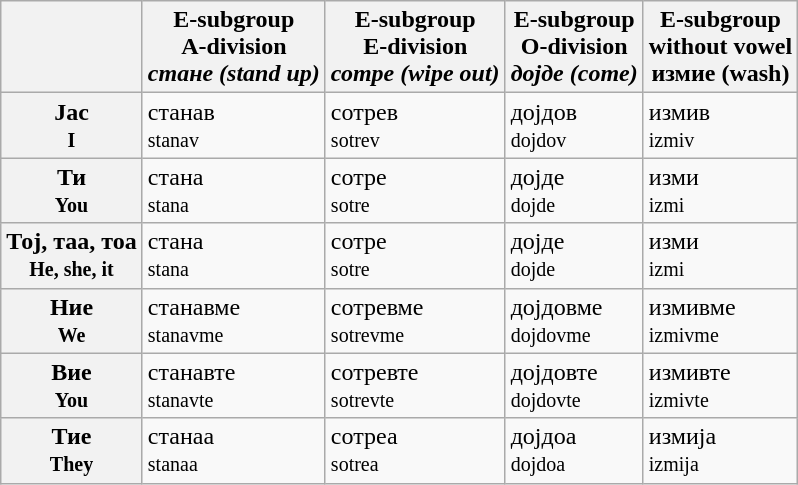<table class="wikitable">
<tr>
<th></th>
<th><span>E-subgroup<br>A-division<br><em>стане (stand up)</em></span></th>
<th><span>E-subgroup<br>E-division<br><em>сотре (wipe out)</em></span></th>
<th><span>E-subgroup<br>O-division<br><em>дојде (come)</em></span></th>
<th><span>E-subgroup<br>without vowel<br>измие (wash)</span></th>
</tr>
<tr>
<th>Јас<br><span><small>I</small></span></th>
<td>станав<br><span><small>stanav</small></span></td>
<td>сотрев<br><span><small>sotrev</small></span></td>
<td>дојдов<br><span><small>dojdov</small></span></td>
<td>измив<br><span><small>izmiv</small></span></td>
</tr>
<tr>
<th>Ти<br><span><small>You</small></span></th>
<td>стана<br><span><small>stana</small></span></td>
<td>сотре<br><span><small>sotre</small></span></td>
<td>дојде<br><span><small>dojde</small></span></td>
<td>изми<br><span><small>izmi</small></span></td>
</tr>
<tr>
<th>Тој, таа, тоа<br><span><small>He, she, it</small></span></th>
<td>стана<br><span><small>stana</small></span></td>
<td>сотре<br><span><small>sotre</small></span></td>
<td>дојде<br><span><small>dojde</small></span></td>
<td>изми<br><span><small>izmi</small></span></td>
</tr>
<tr>
<th>Ние<br><span><small>We</small></span></th>
<td>станавме<br><span><small>stanavme</small></span></td>
<td>сотревме<br><span><small>sotrevme</small></span></td>
<td>дојдовме<br><span><small>dojdovme</small></span></td>
<td>измивме<br><span><small>izmivme</small></span></td>
</tr>
<tr>
<th>Вие<br><span><small>You</small></span></th>
<td>станавте<br><span><small>stanavte</small></span></td>
<td>сотревте<br><span><small>sotrevte</small></span></td>
<td>дојдовте<br><span><small>dojdovte</small></span></td>
<td>измивте <br><span><small>izmivte</small></span></td>
</tr>
<tr>
<th>Тие<br><span><small>They</small></span></th>
<td>станаа<br><span><small>stanaa</small></span></td>
<td>сотреа<br><span><small>sotrea</small></span></td>
<td>дојдоа<br><span><small>dojdoa</small></span></td>
<td>измија<br><span><small>izmija</small></span></td>
</tr>
</table>
